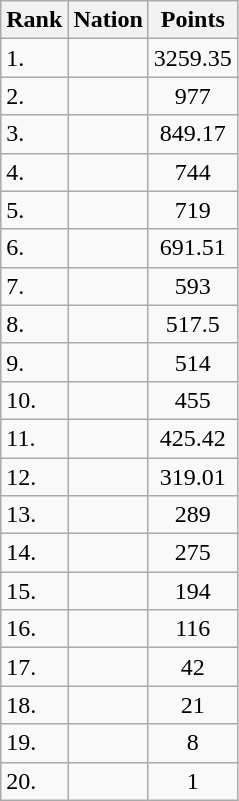<table class="wikitable sortable">
<tr>
<th>Rank</th>
<th>Nation</th>
<th>Points</th>
</tr>
<tr>
<td>1.</td>
<td></td>
<td align=center>3259.35</td>
</tr>
<tr>
<td>2.</td>
<td></td>
<td align=center>977</td>
</tr>
<tr>
<td>3.</td>
<td></td>
<td align=center>849.17</td>
</tr>
<tr>
<td>4.</td>
<td></td>
<td align=center>744</td>
</tr>
<tr>
<td>5.</td>
<td></td>
<td align=center>719</td>
</tr>
<tr>
<td>6.</td>
<td></td>
<td align=center>691.51</td>
</tr>
<tr>
<td>7.</td>
<td></td>
<td align=center>593</td>
</tr>
<tr>
<td>8.</td>
<td></td>
<td align=center>517.5</td>
</tr>
<tr>
<td>9.</td>
<td></td>
<td align=center>514</td>
</tr>
<tr>
<td>10.</td>
<td></td>
<td align=center>455</td>
</tr>
<tr>
<td>11.</td>
<td></td>
<td align=center>425.42</td>
</tr>
<tr>
<td>12.</td>
<td></td>
<td align=center>319.01</td>
</tr>
<tr>
<td>13.</td>
<td></td>
<td align=center>289</td>
</tr>
<tr>
<td>14.</td>
<td></td>
<td align=center>275</td>
</tr>
<tr>
<td>15.</td>
<td></td>
<td align=center>194</td>
</tr>
<tr>
<td>16.</td>
<td></td>
<td align=center>116</td>
</tr>
<tr>
<td>17.</td>
<td></td>
<td align=center>42</td>
</tr>
<tr>
<td>18.</td>
<td></td>
<td align=center>21</td>
</tr>
<tr>
<td>19.</td>
<td></td>
<td align=center>8</td>
</tr>
<tr>
<td>20.</td>
<td></td>
<td align=center>1</td>
</tr>
</table>
